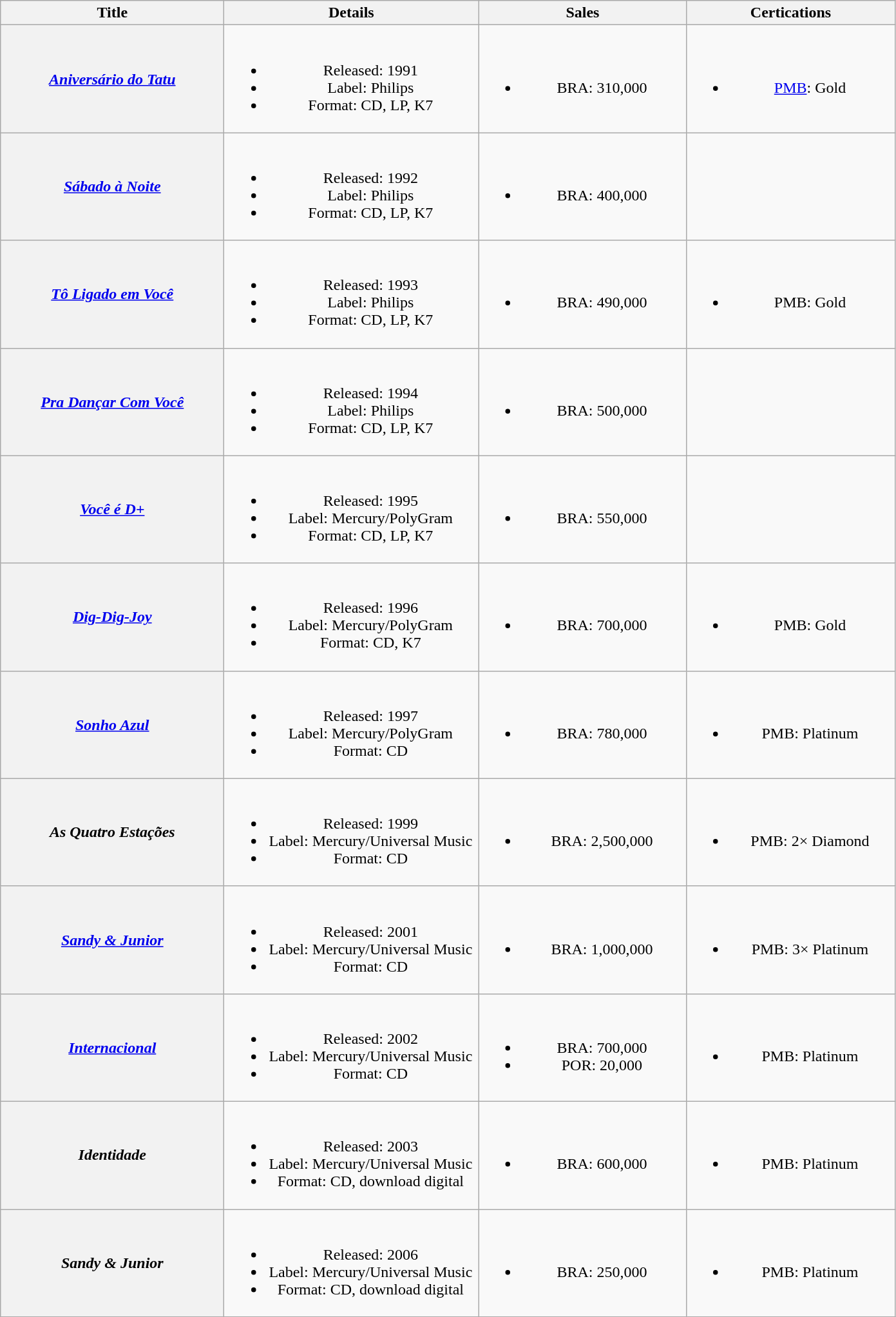<table class="wikitable plainrowheaders" style="text-align:center;">
<tr>
<th scope="col" style="width:14em;">Title</th>
<th scope="col" style="width:16em;">Details</th>
<th scope="col" style="width:13em;">Sales</th>
<th scope="col" style="width:13em;">Certications</th>
</tr>
<tr>
<th scope="row"><em><a href='#'>Aniversário do Tatu</a></em></th>
<td><br><ul><li>Released: 1991</li><li>Label: Philips</li><li>Format: CD, LP, K7</li></ul></td>
<td><br><ul><li>BRA: 310,000</li></ul></td>
<td><br><ul><li><a href='#'>PMB</a>: Gold</li></ul></td>
</tr>
<tr>
<th scope="row"><em><a href='#'>Sábado à Noite</a></em></th>
<td><br><ul><li>Released: 1992</li><li>Label: Philips</li><li>Format: CD, LP, K7</li></ul></td>
<td><br><ul><li>BRA: 400,000</li></ul></td>
<td></td>
</tr>
<tr>
<th scope="row"><em><a href='#'>Tô Ligado em Você</a></em></th>
<td><br><ul><li>Released: 1993</li><li>Label: Philips</li><li>Format: CD, LP, K7</li></ul></td>
<td><br><ul><li>BRA: 490,000</li></ul></td>
<td><br><ul><li>PMB: Gold</li></ul></td>
</tr>
<tr>
<th scope="row"><em><a href='#'>Pra Dançar Com Você</a></em></th>
<td><br><ul><li>Released: 1994</li><li>Label: Philips</li><li>Format: CD, LP, K7</li></ul></td>
<td><br><ul><li>BRA: 500,000</li></ul></td>
<td></td>
</tr>
<tr>
<th scope="row"><em><a href='#'>Você é D+</a></em></th>
<td><br><ul><li>Released: 1995</li><li>Label: Mercury/PolyGram</li><li>Format: CD, LP, K7</li></ul></td>
<td><br><ul><li>BRA: 550,000</li></ul></td>
<td></td>
</tr>
<tr>
<th scope="row"><em><a href='#'>Dig-Dig-Joy</a></em></th>
<td><br><ul><li>Released: 1996</li><li>Label: Mercury/PolyGram</li><li>Format: CD, K7</li></ul></td>
<td><br><ul><li>BRA: 700,000</li></ul></td>
<td><br><ul><li>PMB: Gold</li></ul></td>
</tr>
<tr>
<th scope="row"><em><a href='#'>Sonho Azul</a></em></th>
<td><br><ul><li>Released: 1997</li><li>Label: Mercury/PolyGram</li><li>Format: CD</li></ul></td>
<td><br><ul><li>BRA: 780,000</li></ul></td>
<td><br><ul><li>PMB: Platinum</li></ul></td>
</tr>
<tr>
<th scope="row"><em>As Quatro Estações</em></th>
<td><br><ul><li>Released: 1999</li><li>Label: Mercury/Universal Music</li><li>Format: CD</li></ul></td>
<td><br><ul><li>BRA: 2,500,000</li></ul></td>
<td><br><ul><li>PMB: 2× Diamond</li></ul></td>
</tr>
<tr>
<th scope="row"><em><a href='#'>Sandy & Junior</a></em></th>
<td><br><ul><li>Released: 2001</li><li>Label: Mercury/Universal Music</li><li>Format: CD</li></ul></td>
<td><br><ul><li>BRA: 1,000,000</li></ul></td>
<td><br><ul><li>PMB: 3× Platinum</li></ul></td>
</tr>
<tr>
<th scope="row"><em><a href='#'>Internacional</a></em></th>
<td><br><ul><li>Released: 2002</li><li>Label: Mercury/Universal Music</li><li>Format: CD</li></ul></td>
<td><br><ul><li>BRA: 700,000</li><li>POR: 20,000</li></ul></td>
<td><br><ul><li>PMB: Platinum</li></ul></td>
</tr>
<tr>
<th scope="row"><em>Identidade</em></th>
<td><br><ul><li>Released: 2003</li><li>Label: Mercury/Universal Music</li><li>Format: CD, download digital</li></ul></td>
<td><br><ul><li>BRA: 600,000</li></ul></td>
<td><br><ul><li>PMB: Platinum</li></ul></td>
</tr>
<tr>
<th scope="row"><em>Sandy & Junior</em></th>
<td><br><ul><li>Released: 2006</li><li>Label: Mercury/Universal Music</li><li>Format: CD, download digital</li></ul></td>
<td><br><ul><li>BRA: 250,000</li></ul></td>
<td><br><ul><li>PMB: Platinum</li></ul></td>
</tr>
</table>
